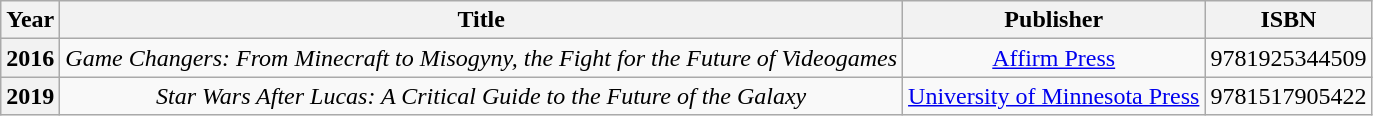<table class="wikitable plainrowheaders" style="text-align:center;" border="1">
<tr>
<th>Year</th>
<th>Title</th>
<th>Publisher</th>
<th>ISBN</th>
</tr>
<tr>
<th>2016</th>
<td><em>Game Changers: From Minecraft to Misogyny, the Fight for the Future of Videogames</em></td>
<td><a href='#'>Affirm Press</a></td>
<td>9781925344509</td>
</tr>
<tr>
<th>2019</th>
<td><em>Star Wars After Lucas: A Critical Guide to the Future of the Galaxy</em></td>
<td><a href='#'>University of Minnesota Press</a></td>
<td>9781517905422</td>
</tr>
</table>
